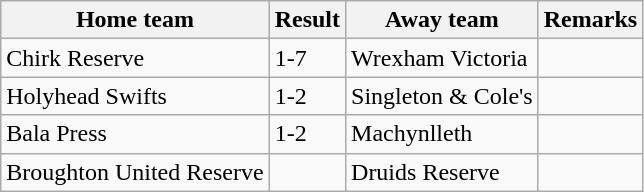<table class="wikitable">
<tr>
<th>Home team</th>
<th>Result</th>
<th>Away team</th>
<th>Remarks</th>
</tr>
<tr>
<td>Chirk Reserve</td>
<td>1-7</td>
<td>Wrexham Victoria</td>
<td></td>
</tr>
<tr>
<td>Holyhead Swifts</td>
<td>1-2</td>
<td> Singleton & Cole's</td>
<td></td>
</tr>
<tr>
<td>Bala Press</td>
<td>1-2</td>
<td>Machynlleth</td>
<td></td>
</tr>
<tr>
<td>Broughton United Reserve</td>
<td></td>
<td>Druids Reserve</td>
<td></td>
</tr>
</table>
